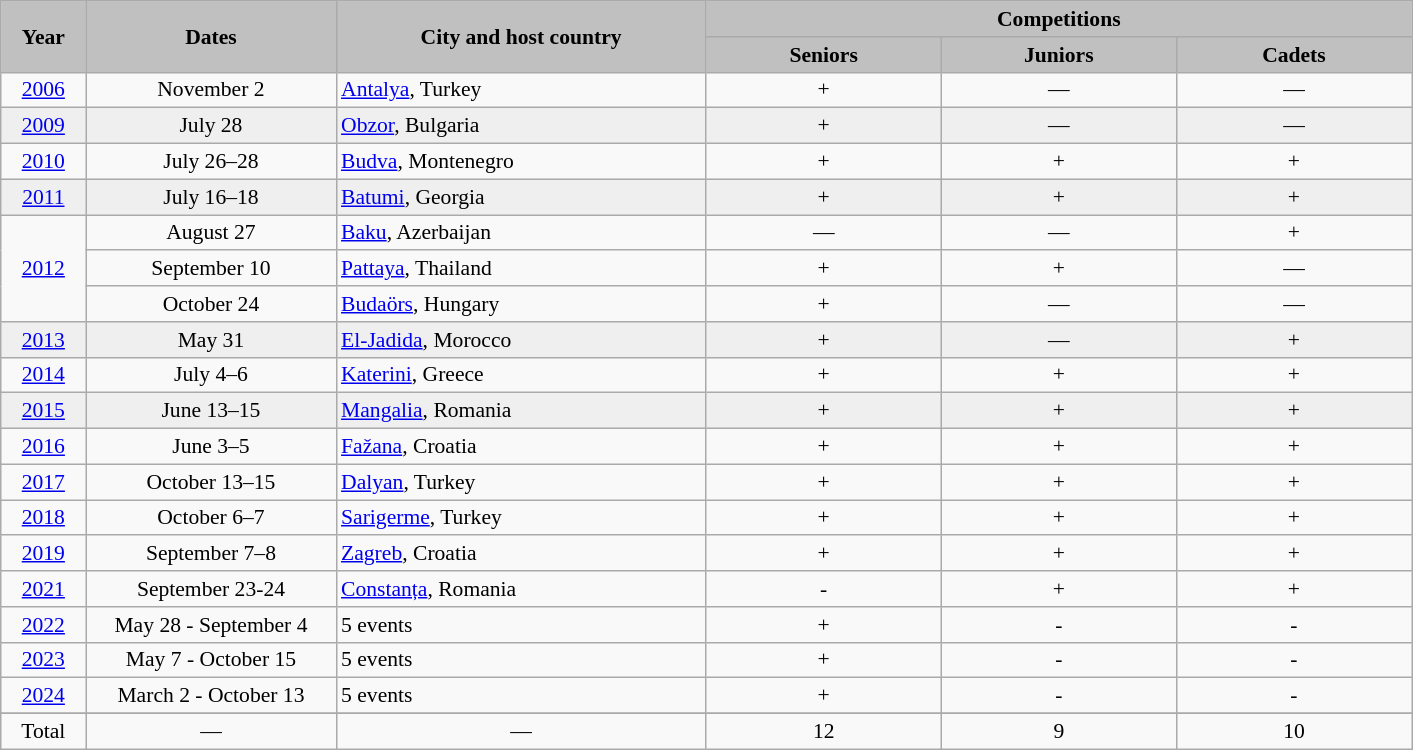<table class="wikitable" style="text-align:center; font-size:90%">
<tr>
<th rowspan=2 style="width: 50px; background-color:#C0C0C0">Year</th>
<th rowspan=2 style="width: 160px; background-color:#C0C0C0">Dates</th>
<th rowspan=2 style="width: 240px; background-color:#C0C0C0">City and host country</th>
<th colspan=3 style="width: 20px; background-color:#C0C0C0">Competitions</th>
</tr>
<tr>
<th style="width: 150px; background-color:#C0C0C0">Seniors</th>
<th style="width: 150px; background-color:#C0C0C0">Juniors</th>
<th style="width: 150px; background-color:#C0C0C0">Cadets</th>
</tr>
<tr>
<td><a href='#'>2006</a></td>
<td>November 2</td>
<td align="left"> <a href='#'>Antalya</a>, Turkey</td>
<td>+</td>
<td>—</td>
<td>—</td>
</tr>
<tr bgcolor="efefef">
<td><a href='#'>2009</a></td>
<td>July 28</td>
<td align="left"> <a href='#'>Obzor</a>, Bulgaria</td>
<td>+</td>
<td>—</td>
<td>—</td>
</tr>
<tr>
<td><a href='#'>2010</a></td>
<td>July 26–28</td>
<td align="left"> <a href='#'>Budva</a>, Montenegro</td>
<td>+</td>
<td>+</td>
<td>+</td>
</tr>
<tr bgcolor="efefef">
<td><a href='#'>2011</a></td>
<td>July 16–18</td>
<td align="left"> <a href='#'>Batumi</a>, Georgia</td>
<td>+</td>
<td>+</td>
<td>+</td>
</tr>
<tr>
<td rowspan=3><a href='#'>2012</a></td>
<td>August 27</td>
<td align="left"> <a href='#'>Baku</a>, Azerbaijan</td>
<td>—</td>
<td>—</td>
<td>+</td>
</tr>
<tr>
<td>September 10</td>
<td align="left"> <a href='#'>Pattaya</a>, Thailand</td>
<td>+</td>
<td>+</td>
<td>—</td>
</tr>
<tr>
<td>October 24</td>
<td align="left"> <a href='#'>Budaörs</a>, Hungary</td>
<td>+</td>
<td>—</td>
<td>—</td>
</tr>
<tr bgcolor="efefef">
<td><a href='#'>2013</a></td>
<td>May 31</td>
<td align="left"> <a href='#'>El-Jadida</a>, Morocco</td>
<td>+</td>
<td>—</td>
<td>+</td>
</tr>
<tr>
<td><a href='#'>2014</a></td>
<td>July 4–6</td>
<td align="left"> <a href='#'>Katerini</a>, Greece</td>
<td>+</td>
<td>+</td>
<td>+</td>
</tr>
<tr bgcolor="efefef">
<td><a href='#'>2015</a></td>
<td>June 13–15</td>
<td align="left"> <a href='#'>Mangalia</a>, Romania</td>
<td>+</td>
<td>+</td>
<td>+</td>
</tr>
<tr>
<td><a href='#'>2016</a></td>
<td>June 3–5</td>
<td align="left"> <a href='#'>Fažana</a>, Croatia</td>
<td>+</td>
<td>+</td>
<td>+</td>
</tr>
<tr>
<td><a href='#'>2017</a></td>
<td>October 13–15</td>
<td align="left"> <a href='#'>Dalyan</a>, Turkey</td>
<td>+</td>
<td>+</td>
<td>+</td>
</tr>
<tr>
<td><a href='#'>2018</a></td>
<td>October 6–7</td>
<td align="left"> <a href='#'>Sarigerme</a>, Turkey</td>
<td>+</td>
<td>+</td>
<td>+</td>
</tr>
<tr>
<td><a href='#'>2019</a></td>
<td>September 7–8</td>
<td align="left"> <a href='#'>Zagreb</a>, Croatia</td>
<td>+</td>
<td>+</td>
<td>+</td>
</tr>
<tr>
<td><a href='#'>2021</a></td>
<td>September 23-24</td>
<td align="left"> <a href='#'>Constanța</a>, Romania</td>
<td>-</td>
<td>+</td>
<td>+</td>
</tr>
<tr>
<td><a href='#'>2022</a></td>
<td>May 28 - September 4</td>
<td align="left">5 events</td>
<td>+</td>
<td>-</td>
<td>-</td>
</tr>
<tr>
<td><a href='#'>2023</a></td>
<td>May 7 - October 15</td>
<td align="left">5 events</td>
<td>+</td>
<td>-</td>
<td>-</td>
</tr>
<tr>
<td><a href='#'>2024</a></td>
<td>March 2 - October 13</td>
<td align="left">5 events</td>
<td>+</td>
<td>-</td>
<td>-</td>
</tr>
<tr>
</tr>
<tr>
<td>Total</td>
<td>—</td>
<td>—</td>
<td>12</td>
<td>9</td>
<td>10</td>
</tr>
</table>
